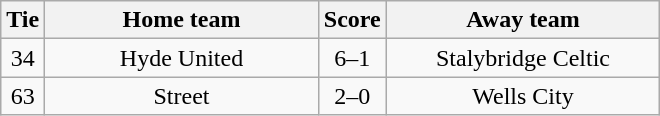<table class="wikitable" style="text-align:center;">
<tr>
<th width=20>Tie</th>
<th width=175>Home team</th>
<th width=20>Score</th>
<th width=175>Away team</th>
</tr>
<tr>
<td>34</td>
<td>Hyde United</td>
<td>6–1</td>
<td>Stalybridge Celtic</td>
</tr>
<tr>
<td>63</td>
<td>Street</td>
<td>2–0</td>
<td>Wells City</td>
</tr>
</table>
